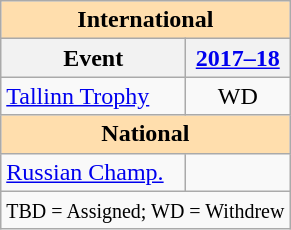<table class="wikitable" style="text-align:center">
<tr>
<th style="background-color: #ffdead; " colspan=2 align=center>International</th>
</tr>
<tr>
<th>Event</th>
<th><a href='#'>2017–18</a></th>
</tr>
<tr>
<td align=left> <a href='#'>Tallinn Trophy</a></td>
<td>WD</td>
</tr>
<tr>
<th style="background-color: #ffdead; " colspan=2 align=center>National</th>
</tr>
<tr>
<td align=left><a href='#'>Russian Champ.</a></td>
<td></td>
</tr>
<tr>
<td colspan=4 align=center><small> TBD = Assigned; WD = Withdrew</small></td>
</tr>
</table>
